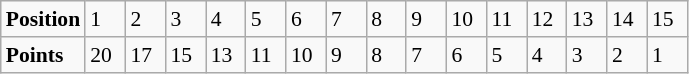<table class="wikitable" style="font-size: 90%;">
<tr>
<td><strong>Position</strong></td>
<td width=20>1</td>
<td width=20>2</td>
<td width=20>3</td>
<td width=20>4</td>
<td width=20>5</td>
<td width=20>6</td>
<td width=20>7</td>
<td width=20>8</td>
<td width=20>9</td>
<td width=20>10</td>
<td width=20>11</td>
<td width=20>12</td>
<td width=20>13</td>
<td width=20>14</td>
<td width=20>15</td>
</tr>
<tr>
<td><strong>Points</strong></td>
<td>20</td>
<td>17</td>
<td>15</td>
<td>13</td>
<td>11</td>
<td>10</td>
<td>9</td>
<td>8</td>
<td>7</td>
<td>6</td>
<td>5</td>
<td>4</td>
<td>3</td>
<td>2</td>
<td>1</td>
</tr>
</table>
